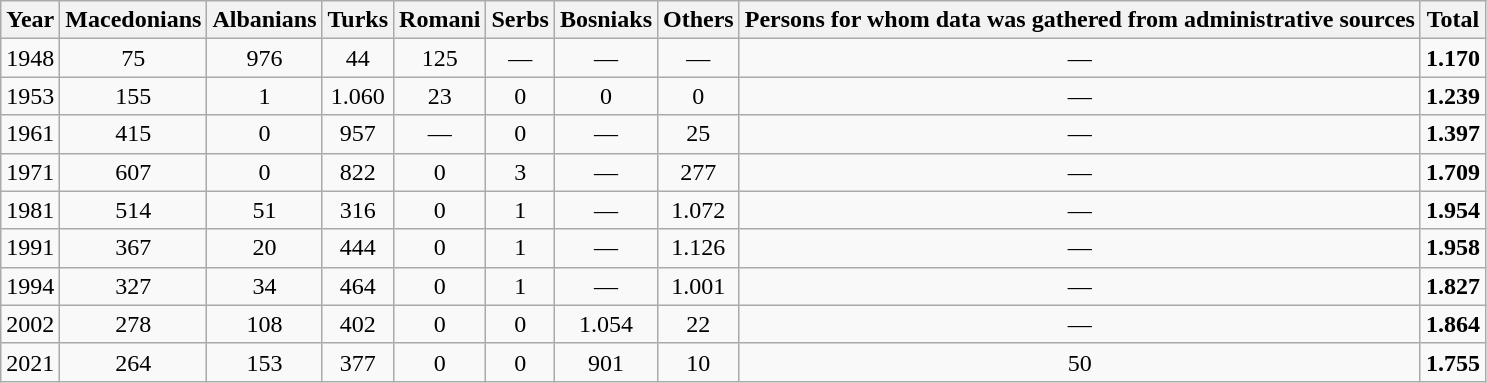<table class="wikitable">
<tr>
<th>Year</th>
<th>Macedonians</th>
<th>Albanians</th>
<th>Turks</th>
<th>Romani</th>
<th>Serbs</th>
<th>Bosniaks</th>
<th>Others</th>
<th>Persons for whom data was gathered from administrative sources</th>
<th>Total</th>
</tr>
<tr style="text-align:center;">
<td>1948</td>
<td>75</td>
<td>976</td>
<td>44</td>
<td>125</td>
<td>—</td>
<td>—</td>
<td>—</td>
<td>—</td>
<td><strong>1.170</strong></td>
</tr>
<tr style="text-align:center;">
<td>1953</td>
<td>155</td>
<td>1</td>
<td>1.060</td>
<td>23</td>
<td>0</td>
<td>0</td>
<td>0</td>
<td>—</td>
<td><strong>1.239</strong></td>
</tr>
<tr style="text-align:center;">
<td>1961</td>
<td>415</td>
<td>0</td>
<td>957</td>
<td>—</td>
<td>0</td>
<td>—</td>
<td>25</td>
<td>—</td>
<td><strong>1.397</strong></td>
</tr>
<tr style="text-align:center;">
<td>1971</td>
<td>607</td>
<td>0</td>
<td>822</td>
<td>0</td>
<td>3</td>
<td>—</td>
<td>277</td>
<td>—</td>
<td><strong>1.709</strong></td>
</tr>
<tr style="text-align:center;">
<td>1981</td>
<td>514</td>
<td>51</td>
<td>316</td>
<td>0</td>
<td>1</td>
<td>—</td>
<td>1.072</td>
<td>—</td>
<td><strong>1.954</strong></td>
</tr>
<tr style="text-align:center;">
<td>1991</td>
<td>367</td>
<td>20</td>
<td>444</td>
<td>0</td>
<td>1</td>
<td>—</td>
<td>1.126</td>
<td>—</td>
<td><strong>1.958</strong></td>
</tr>
<tr style="text-align:center;">
<td>1994</td>
<td>327</td>
<td>34</td>
<td>464</td>
<td>0</td>
<td>1</td>
<td>—</td>
<td>1.001</td>
<td>—</td>
<td><strong>1.827</strong></td>
</tr>
<tr style="text-align:center;">
<td>2002</td>
<td>278</td>
<td>108</td>
<td>402</td>
<td>0</td>
<td>0</td>
<td>1.054</td>
<td>22</td>
<td>—</td>
<td><strong>1.864</strong></td>
</tr>
<tr style="text-align:center;">
<td>2021</td>
<td>264</td>
<td>153</td>
<td>377</td>
<td>0</td>
<td>0</td>
<td>901</td>
<td>10</td>
<td>50</td>
<td><strong>1.755</strong></td>
</tr>
</table>
